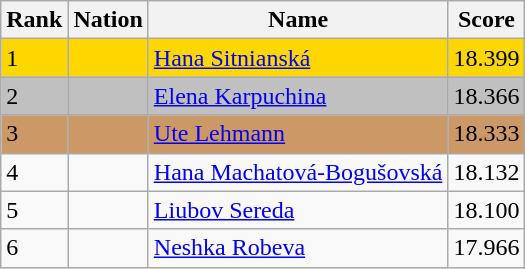<table class="wikitable">
<tr>
<th>Rank</th>
<th>Nation</th>
<th>Name</th>
<th>Score</th>
</tr>
<tr bgcolor=gold>
<td>1</td>
<td></td>
<td><a href='#'>Hana Sitnianská</a></td>
<td>18.399</td>
</tr>
<tr bgcolor=silver>
<td>2</td>
<td></td>
<td><a href='#'>Elena Karpuchina</a></td>
<td>18.366</td>
</tr>
<tr bgcolor=cc9966>
<td>3</td>
<td></td>
<td><a href='#'>Ute Lehmann</a></td>
<td>18.333</td>
</tr>
<tr>
<td>4</td>
<td></td>
<td><a href='#'>Hana Machatová-Bogušovská</a></td>
<td>18.132</td>
</tr>
<tr>
<td>5</td>
<td></td>
<td><a href='#'>Liubov Sereda</a></td>
<td>18.100</td>
</tr>
<tr>
<td>6</td>
<td></td>
<td><a href='#'>Neshka Robeva</a></td>
<td>17.966</td>
</tr>
</table>
